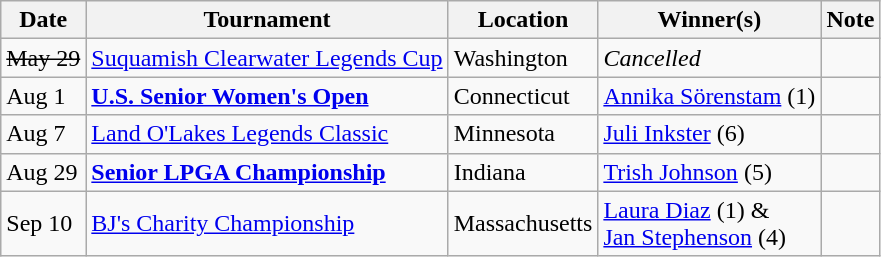<table class="wikitable">
<tr>
<th>Date</th>
<th>Tournament</th>
<th>Location</th>
<th>Winner(s)</th>
<th>Note</th>
</tr>
<tr>
<td><s>May 29</s></td>
<td><a href='#'>Suquamish Clearwater Legends Cup</a></td>
<td>Washington</td>
<td><em>Cancelled</em></td>
<td></td>
</tr>
<tr>
<td>Aug 1</td>
<td><strong><a href='#'>U.S. Senior Women's Open</a></strong></td>
<td>Connecticut</td>
<td> <a href='#'>Annika Sörenstam</a> (1)</td>
<td></td>
</tr>
<tr>
<td>Aug 7</td>
<td><a href='#'>Land O'Lakes Legends Classic</a></td>
<td>Minnesota</td>
<td> <a href='#'>Juli Inkster</a> (6)</td>
<td></td>
</tr>
<tr>
<td>Aug 29</td>
<td><strong><a href='#'>Senior LPGA Championship</a></strong></td>
<td>Indiana</td>
<td> <a href='#'>Trish Johnson</a> (5)</td>
<td></td>
</tr>
<tr>
<td>Sep 10</td>
<td><a href='#'>BJ's Charity Championship</a></td>
<td>Massachusetts</td>
<td> <a href='#'>Laura Diaz</a> (1) &<br> <a href='#'>Jan Stephenson</a> (4)</td>
<td></td>
</tr>
</table>
